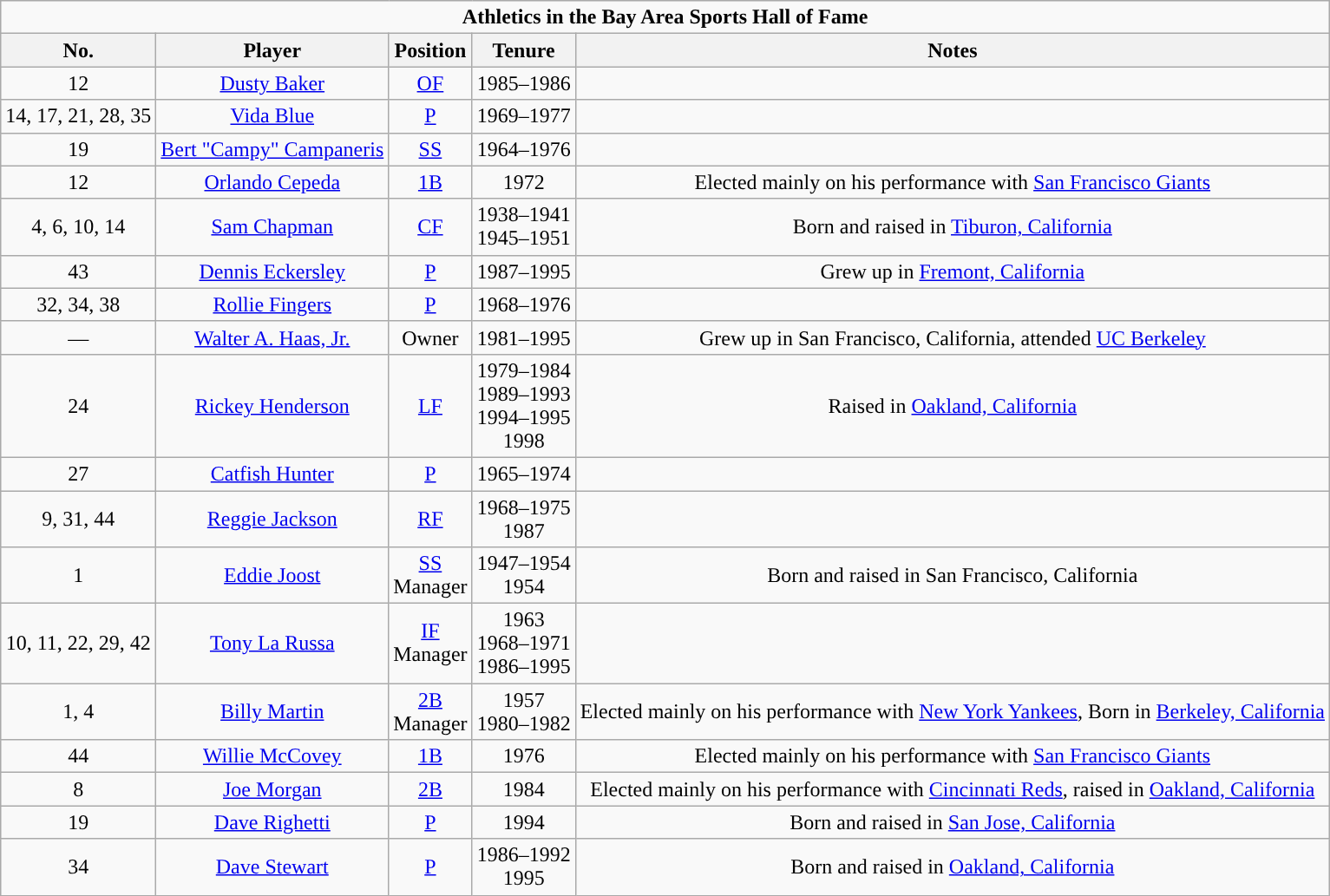<table class="wikitable" style="text-align:center">
<tr>
<td colspan="5"><strong>Athletics in the Bay Area Sports Hall of Fame</strong></td>
</tr>
<tr>
<th>No.</th>
<th>Player</th>
<th>Position</th>
<th>Tenure</th>
<th>Notes</th>
</tr>
<tr>
<td>12</td>
<td><a href='#'>Dusty Baker</a></td>
<td><a href='#'>OF</a></td>
<td>1985–1986</td>
<td></td>
</tr>
<tr>
<td>14, 17, 21, 28, 35</td>
<td><a href='#'>Vida Blue</a></td>
<td><a href='#'>P</a></td>
<td>1969–1977</td>
<td></td>
</tr>
<tr>
<td>19</td>
<td><a href='#'>Bert "Campy" Campaneris</a></td>
<td><a href='#'>SS</a></td>
<td>1964–1976</td>
<td></td>
</tr>
<tr>
<td>12</td>
<td><a href='#'>Orlando Cepeda</a></td>
<td><a href='#'>1B</a></td>
<td>1972</td>
<td>Elected mainly on his performance with <a href='#'>San Francisco Giants</a></td>
</tr>
<tr>
<td>4, 6, 10, 14</td>
<td><a href='#'>Sam Chapman</a></td>
<td><a href='#'>CF</a></td>
<td>1938–1941<br>1945–1951</td>
<td>Born and raised in <a href='#'>Tiburon, California</a></td>
</tr>
<tr>
<td>43</td>
<td><a href='#'>Dennis Eckersley</a></td>
<td><a href='#'>P</a></td>
<td>1987–1995</td>
<td>Grew up in <a href='#'>Fremont, California</a></td>
</tr>
<tr>
<td>32, 34, 38</td>
<td><a href='#'>Rollie Fingers</a></td>
<td><a href='#'>P</a></td>
<td>1968–1976</td>
<td></td>
</tr>
<tr>
<td>—</td>
<td><a href='#'>Walter A. Haas, Jr.</a></td>
<td>Owner</td>
<td>1981–1995</td>
<td>Grew up in San Francisco, California, attended <a href='#'>UC Berkeley</a></td>
</tr>
<tr>
<td>24</td>
<td><a href='#'>Rickey Henderson</a></td>
<td><a href='#'>LF</a></td>
<td>1979–1984<br>1989–1993<br>1994–1995<br>1998</td>
<td>Raised in <a href='#'>Oakland, California</a></td>
</tr>
<tr>
<td>27</td>
<td><a href='#'>Catfish Hunter</a></td>
<td><a href='#'>P</a></td>
<td>1965–1974</td>
<td></td>
</tr>
<tr>
<td>9, 31, 44</td>
<td><a href='#'>Reggie Jackson</a></td>
<td><a href='#'>RF</a></td>
<td>1968–1975<br>1987</td>
<td></td>
</tr>
<tr>
<td>1</td>
<td><a href='#'>Eddie Joost</a></td>
<td><a href='#'>SS</a><br>Manager</td>
<td>1947–1954<br>1954</td>
<td>Born and raised in San Francisco, California</td>
</tr>
<tr>
<td>10, 11, 22, 29, 42</td>
<td><a href='#'>Tony La Russa</a></td>
<td><a href='#'>IF</a><br>Manager</td>
<td>1963<br>1968–1971<br>1986–1995</td>
<td></td>
</tr>
<tr>
<td>1, 4</td>
<td><a href='#'>Billy Martin</a></td>
<td><a href='#'>2B</a><br>Manager</td>
<td>1957<br>1980–1982</td>
<td>Elected mainly on his performance with <a href='#'>New York Yankees</a>, Born in <a href='#'>Berkeley, California</a></td>
</tr>
<tr>
<td>44</td>
<td><a href='#'>Willie McCovey</a></td>
<td><a href='#'>1B</a></td>
<td>1976</td>
<td>Elected mainly on his performance with <a href='#'>San Francisco Giants</a></td>
</tr>
<tr>
<td>8</td>
<td><a href='#'>Joe Morgan</a></td>
<td><a href='#'>2B</a></td>
<td>1984</td>
<td>Elected mainly on his performance with <a href='#'>Cincinnati Reds</a>, raised in <a href='#'>Oakland, California</a></td>
</tr>
<tr>
<td>19</td>
<td><a href='#'>Dave Righetti</a></td>
<td><a href='#'>P</a></td>
<td>1994</td>
<td>Born and raised in <a href='#'>San Jose, California</a></td>
</tr>
<tr>
<td>34</td>
<td><a href='#'>Dave Stewart</a></td>
<td><a href='#'>P</a></td>
<td>1986–1992<br>1995</td>
<td>Born and raised in <a href='#'>Oakland, California</a></td>
</tr>
</table>
